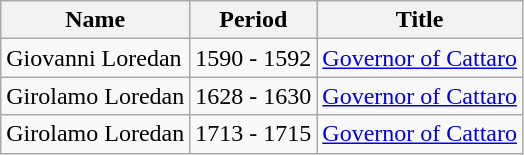<table class="wikitable">
<tr>
<th>Name</th>
<th>Period</th>
<th>Title</th>
</tr>
<tr>
<td>Giovanni Loredan</td>
<td>1590 - 1592</td>
<td><a href='#'>Governor of Cattaro</a></td>
</tr>
<tr>
<td>Girolamo Loredan</td>
<td>1628 - 1630</td>
<td><a href='#'>Governor of Cattaro</a></td>
</tr>
<tr>
<td>Girolamo Loredan</td>
<td>1713 - 1715</td>
<td><a href='#'>Governor of Cattaro</a></td>
</tr>
</table>
